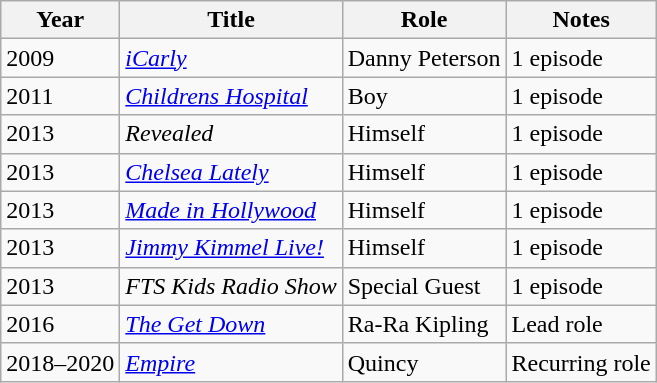<table class="wikitable sortable">
<tr>
<th>Year</th>
<th>Title</th>
<th>Role</th>
<th>Notes</th>
</tr>
<tr>
<td>2009</td>
<td><em><a href='#'>iCarly</a></em></td>
<td>Danny Peterson</td>
<td>1 episode</td>
</tr>
<tr>
<td>2011</td>
<td><em><a href='#'>Childrens Hospital</a></em></td>
<td>Boy</td>
<td>1 episode</td>
</tr>
<tr>
<td>2013</td>
<td><em>Revealed</em></td>
<td>Himself</td>
<td>1 episode</td>
</tr>
<tr>
<td>2013</td>
<td><em><a href='#'>Chelsea Lately</a></em></td>
<td>Himself</td>
<td>1 episode</td>
</tr>
<tr>
<td>2013</td>
<td><em><a href='#'>Made in Hollywood</a></em></td>
<td>Himself</td>
<td>1 episode</td>
</tr>
<tr>
<td>2013</td>
<td><em><a href='#'>Jimmy Kimmel Live!</a></em></td>
<td>Himself</td>
<td>1 episode</td>
</tr>
<tr>
<td>2013</td>
<td><em>FTS Kids Radio Show</em></td>
<td>Special Guest</td>
<td>1 episode</td>
</tr>
<tr>
<td>2016</td>
<td><em><a href='#'>The Get Down</a></em></td>
<td>Ra-Ra Kipling</td>
<td>Lead role</td>
</tr>
<tr>
<td>2018–2020</td>
<td><em><a href='#'>Empire</a></em></td>
<td>Quincy</td>
<td>Recurring role</td>
</tr>
</table>
